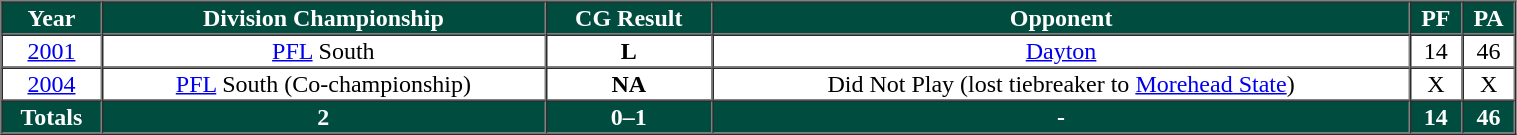<table cellpadding="1" border="1" cellspacing="0" style="text-align:center; width:80%;">
<tr style="background:#004D40; color:white;">
<th>Year</th>
<th>Division Championship</th>
<th>CG Result</th>
<th>Opponent</th>
<th>PF</th>
<th>PA</th>
</tr>
<tr>
<td><a href='#'>2001</a></td>
<td><a href='#'>PFL</a> South</td>
<td><strong>L</strong></td>
<td><a href='#'>Dayton</a></td>
<td>14</td>
<td>46</td>
</tr>
<tr>
<td><a href='#'>2004</a></td>
<td><a href='#'>PFL</a> South (Co-championship)</td>
<td><strong>NA</strong></td>
<td>Did Not Play (lost tiebreaker to <a href='#'>Morehead State</a>)</td>
<td>X</td>
<td>X</td>
</tr>
<tr style="background:#004D40; color:white;">
<td><strong>Totals</strong></td>
<td><strong>2</strong></td>
<td><strong>0–1</strong></td>
<td><strong>-</strong></td>
<td><strong>14</strong></td>
<td><strong>46</strong></td>
</tr>
</table>
